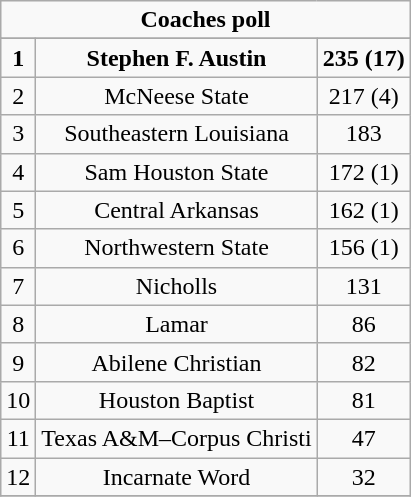<table class="wikitable">
<tr align="center">
<td align="center" Colspan="3"><strong>Coaches poll</strong></td>
</tr>
<tr align="center">
</tr>
<tr align="center">
<td><strong>1</strong></td>
<td><strong>Stephen F. Austin</strong></td>
<td><strong>235 (17)</strong></td>
</tr>
<tr align="center">
<td>2</td>
<td>McNeese State</td>
<td>217 (4)</td>
</tr>
<tr align="center">
<td>3</td>
<td>Southeastern Louisiana</td>
<td>183</td>
</tr>
<tr align="center">
<td>4</td>
<td>Sam Houston State</td>
<td>172 (1)</td>
</tr>
<tr align="center">
<td>5</td>
<td>Central Arkansas</td>
<td>162 (1)</td>
</tr>
<tr align="center">
<td>6</td>
<td>Northwestern State</td>
<td>156 (1)</td>
</tr>
<tr align="center">
<td>7</td>
<td>Nicholls</td>
<td>131</td>
</tr>
<tr align="center">
<td>8</td>
<td>Lamar</td>
<td>86</td>
</tr>
<tr align="center">
<td>9</td>
<td>Abilene Christian</td>
<td>82</td>
</tr>
<tr align="center">
<td>10</td>
<td>Houston Baptist</td>
<td>81</td>
</tr>
<tr align="center">
<td>11</td>
<td>Texas A&M–Corpus Christi</td>
<td>47</td>
</tr>
<tr align="center">
<td>12</td>
<td>Incarnate Word</td>
<td>32</td>
</tr>
<tr align="center">
</tr>
</table>
